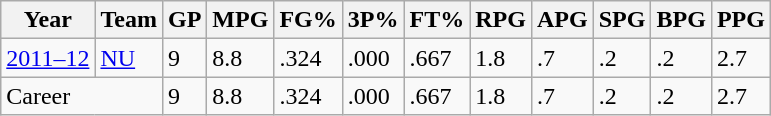<table class="wikitable sortable">
<tr>
<th>Year</th>
<th>Team</th>
<th>GP</th>
<th>MPG</th>
<th>FG%</th>
<th>3P%</th>
<th>FT%</th>
<th>RPG</th>
<th>APG</th>
<th>SPG</th>
<th>BPG</th>
<th>PPG</th>
</tr>
<tr>
<td><a href='#'>2011–12</a></td>
<td><a href='#'>NU</a></td>
<td>9</td>
<td>8.8</td>
<td>.324</td>
<td>.000</td>
<td>.667</td>
<td>1.8</td>
<td>.7</td>
<td>.2</td>
<td>.2</td>
<td>2.7</td>
</tr>
<tr>
<td colspan="2">Career</td>
<td>9</td>
<td>8.8</td>
<td>.324</td>
<td>.000</td>
<td>.667</td>
<td>1.8</td>
<td>.7</td>
<td>.2</td>
<td>.2</td>
<td>2.7</td>
</tr>
</table>
